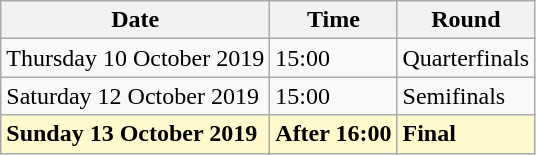<table class="wikitable">
<tr>
<th>Date</th>
<th>Time</th>
<th>Round</th>
</tr>
<tr>
<td>Thursday 10 October 2019</td>
<td>15:00</td>
<td>Quarterfinals</td>
</tr>
<tr>
<td>Saturday 12 October 2019</td>
<td>15:00</td>
<td>Semifinals</td>
</tr>
<tr>
<td style=background:lemonchiffon><strong>Sunday 13 October 2019</strong></td>
<td style=background:lemonchiffon><strong>After 16:00</strong></td>
<td style=background:lemonchiffon><strong>Final</strong></td>
</tr>
</table>
